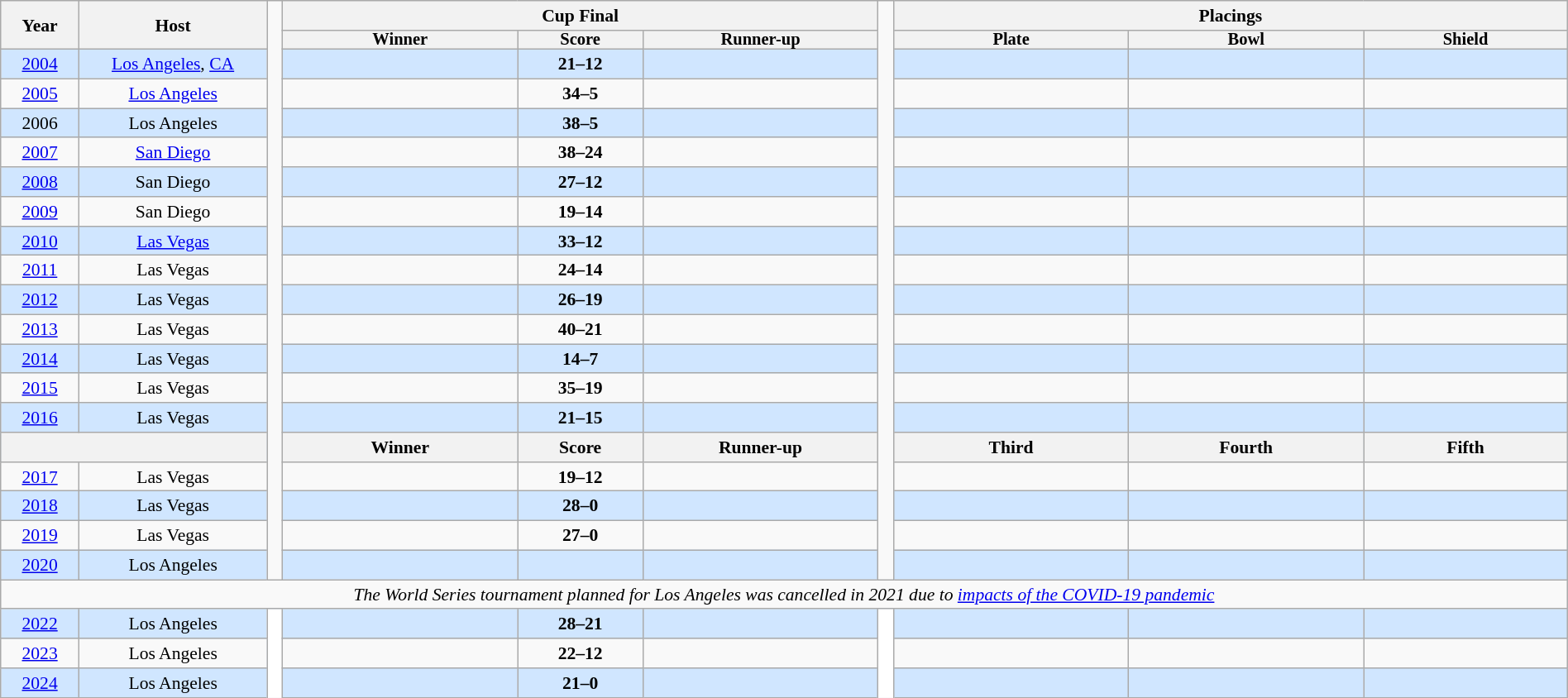<table class="wikitable" style="font-size:90%; width: 100%; text-align: center;">
<tr>
<th rowspan=2 width=5%>Year</th>
<th rowspan=2 width=12%>Host</th>
<td width=1% rowspan=20></td>
<th colspan=3>Cup Final</th>
<td width=1% rowspan=20></td>
<th colspan=3>Placings</th>
</tr>
<tr bgcolor=lightgrey style="line-height:9px; font-weight:bold; font-size:95%; padding:0px;">
<th width=15%>Winner</th>
<th width=8%>Score</th>
<th width=15%>Runner-up</th>
<th width=15%>Plate</th>
<th width=15%>Bowl</th>
<th width=15%>Shield</th>
</tr>
<tr style="background: #D0E6FF;">
<td><a href='#'>2004</a></td>
<td><a href='#'>Los Angeles</a>, <a href='#'>CA</a></td>
<td><strong></strong></td>
<td><strong>21–12</strong></td>
<td></td>
<td></td>
<td></td>
<td></td>
</tr>
<tr>
<td><a href='#'>2005</a></td>
<td><a href='#'>Los Angeles</a></td>
<td><strong></strong></td>
<td><strong>34–5</strong></td>
<td></td>
<td></td>
<td></td>
<td></td>
</tr>
<tr style="background: #D0E6FF;">
<td>2006</td>
<td>Los Angeles</td>
<td><strong></strong></td>
<td><strong>38–5</strong></td>
<td></td>
<td></td>
<td></td>
<td></td>
</tr>
<tr>
<td><a href='#'>2007</a></td>
<td><a href='#'>San Diego</a></td>
<td><strong></strong></td>
<td><strong>38–24</strong></td>
<td></td>
<td></td>
<td></td>
<td></td>
</tr>
<tr style="background: #D0E6FF;">
<td><a href='#'>2008</a></td>
<td>San Diego</td>
<td><strong></strong></td>
<td><strong>27–12</strong></td>
<td></td>
<td></td>
<td></td>
<td></td>
</tr>
<tr>
<td><a href='#'>2009</a></td>
<td>San Diego</td>
<td><strong></strong></td>
<td><strong>19–14</strong></td>
<td></td>
<td></td>
<td></td>
<td></td>
</tr>
<tr style="background: #D0E6FF;">
<td><a href='#'>2010</a></td>
<td><a href='#'>Las Vegas</a></td>
<td><strong></strong></td>
<td><strong>33–12</strong></td>
<td></td>
<td></td>
<td></td>
<td></td>
</tr>
<tr>
<td><a href='#'>2011</a></td>
<td>Las Vegas</td>
<td><strong></strong></td>
<td><strong>24–14</strong></td>
<td></td>
<td></td>
<td></td>
<td></td>
</tr>
<tr style="background: #D0E6FF;">
<td><a href='#'>2012</a></td>
<td>Las Vegas</td>
<td><strong></strong></td>
<td><strong>26–19</strong></td>
<td></td>
<td></td>
<td></td>
<td></td>
</tr>
<tr>
<td><a href='#'>2013</a></td>
<td>Las Vegas</td>
<td><strong></strong></td>
<td><strong>40–21</strong></td>
<td></td>
<td></td>
<td></td>
<td></td>
</tr>
<tr style="background: #D0E6FF;">
<td><a href='#'>2014</a></td>
<td>Las Vegas</td>
<td><strong></strong></td>
<td><strong>14–7</strong></td>
<td></td>
<td></td>
<td></td>
<td></td>
</tr>
<tr>
<td><a href='#'>2015</a></td>
<td>Las Vegas</td>
<td><strong></strong></td>
<td><strong>35–19</strong></td>
<td></td>
<td></td>
<td></td>
<td></td>
</tr>
<tr style="background: #D0E6FF;">
<td><a href='#'>2016</a></td>
<td>Las Vegas</td>
<td><strong></strong></td>
<td><strong>21–15</strong></td>
<td></td>
<td></td>
<td></td>
<td></td>
</tr>
<tr style="background: #D0E6FF;" bgcolor=lightgrey style="line-height:9px; font-weight:bold; font-size:95%; padding:0px;">
<th colspan=2></th>
<th width=15%>Winner</th>
<th width=8%>Score</th>
<th width=15%>Runner-up</th>
<th width=15%>Third</th>
<th width=15%>Fourth</th>
<th width=15%>Fifth</th>
</tr>
<tr>
<td><a href='#'>2017</a></td>
<td>Las Vegas</td>
<td><strong></strong></td>
<td><strong>19–12</strong></td>
<td></td>
<td></td>
<td></td>
<td></td>
</tr>
<tr style="background: #D0E6FF;">
<td><a href='#'>2018</a></td>
<td>Las Vegas</td>
<td><strong></strong></td>
<td><strong>28–0</strong></td>
<td></td>
<td></td>
<td></td>
<td></td>
</tr>
<tr>
<td><a href='#'>2019</a></td>
<td>Las Vegas</td>
<td><strong></strong></td>
<td><strong>27–0</strong></td>
<td></td>
<td></td>
<td></td>
<td></td>
</tr>
<tr style="background: #D0E6FF;">
<td><a href='#'>2020</a></td>
<td>Los Angeles</td>
<td><strong></strong></td>
<td></td>
<td></td>
<td></td>
<td></td>
<td></td>
</tr>
<tr>
<td colspan=100%><em>The World Series tournament planned for Los Angeles was cancelled in 2021 due to <a href='#'>impacts of the COVID-19 pandemic</a></em></td>
</tr>
<tr style="background: #D0E6FF;">
<td><a href='#'>2022</a></td>
<td>Los Angeles</td>
<td rowspan="100%" style="background:white; border-bottom:1px solid transparent;"></td>
<td><strong></strong></td>
<td><strong>28–21</strong></td>
<td></td>
<td rowspan="100%" style="background:white; border-bottom:1px solid transparent;"></td>
<td></td>
<td></td>
<td></td>
</tr>
<tr>
<td><a href='#'>2023</a></td>
<td>Los Angeles</td>
<td><strong></strong></td>
<td><strong>22–12</strong></td>
<td></td>
<td></td>
<td></td>
<td></td>
</tr>
<tr style="background: #D0E6FF;">
<td><a href='#'>2024</a></td>
<td>Los Angeles</td>
<td><strong></strong></td>
<td><strong>21–0</strong></td>
<td></td>
<td></td>
<td></td>
<td></td>
</tr>
</table>
